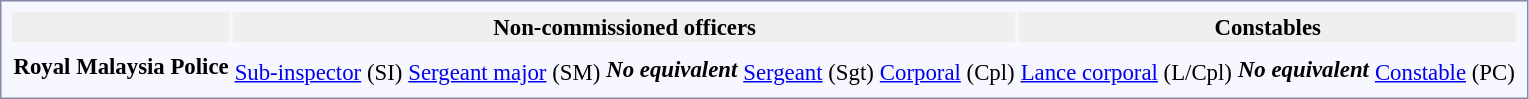<table style="border:1px solid #8888aa; background-color:#f7f8ff; padding:5px; font-size:95%; margin: 0px 12px 12px 0px;">
<tr style="background:#efefef;">
<th></th>
<th colspan=26>Non-commissioned officers</th>
<th colspan=10>Constables</th>
</tr>
<tr style="text-align:center;">
<td rowspan=3><strong>Royal Malaysia Police</strong></td>
<td colspan=36></td>
</tr>
<tr style="text-align:center;">
<td colspan=6></td>
<td colspan=2></td>
<td colspan=2 rowspan=2><strong><em>No equivalent</em></strong></td>
<td colspan=12></td>
<td colspan=4></td>
<td colspan=2></td>
<td colspan=6 rowspan=2><strong><em>No equivalent</em></strong></td>
<td colspan=2></td>
</tr>
<tr style="text-align:center;">
<td colspan=6><a href='#'>Sub-inspector</a> (SI)</td>
<td colspan=2><a href='#'>Sergeant major</a> (SM)</td>
<td colspan=12><a href='#'>Sergeant</a> (Sgt)</td>
<td colspan=4><a href='#'>Corporal</a> (Cpl)</td>
<td colspan=2><a href='#'>Lance corporal</a> (L/Cpl)</td>
<td colspan=2><a href='#'>Constable</a> (PC)</td>
</tr>
</table>
